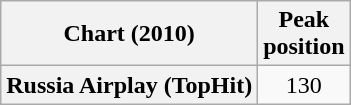<table class="wikitable plainrowheaders" style="text-align:center">
<tr>
<th scope="col">Chart (2010)</th>
<th scope="col">Peak<br>position</th>
</tr>
<tr>
<th scope="row">Russia Airplay (TopHit)</th>
<td>130</td>
</tr>
</table>
